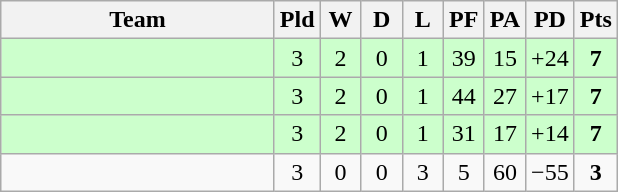<table class="wikitable" style="text-align:center;">
<tr>
<th width=175>Team</th>
<th width=20 abbr="Played">Pld</th>
<th width=20 abbr="Won">W</th>
<th width=20 abbr="Drawn">D</th>
<th width=20 abbr="Lost">L</th>
<th width=20 abbr="Points for">PF</th>
<th width=20 abbr="Points against">PA</th>
<th width=25 abbr="Points difference">PD</th>
<th width=20 abbr="Points">Pts</th>
</tr>
<tr bgcolor=ccffcc>
<td align=left></td>
<td>3</td>
<td>2</td>
<td>0</td>
<td>1</td>
<td>39</td>
<td>15</td>
<td>+24</td>
<td><strong>7</strong></td>
</tr>
<tr bgcolor=ccffcc>
<td align=left></td>
<td>3</td>
<td>2</td>
<td>0</td>
<td>1</td>
<td>44</td>
<td>27</td>
<td>+17</td>
<td><strong>7</strong></td>
</tr>
<tr bgcolor=ccffcc>
<td align=left></td>
<td>3</td>
<td>2</td>
<td>0</td>
<td>1</td>
<td>31</td>
<td>17</td>
<td>+14</td>
<td><strong>7</strong></td>
</tr>
<tr>
<td align=left></td>
<td>3</td>
<td>0</td>
<td>0</td>
<td>3</td>
<td>5</td>
<td>60</td>
<td>−55</td>
<td><strong>3</strong></td>
</tr>
</table>
